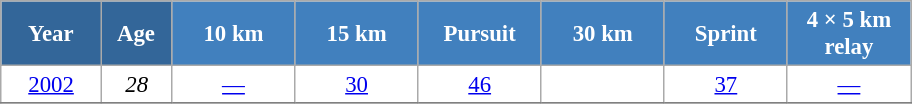<table class="wikitable" style="font-size:95%; text-align:center; border:grey solid 1px; border-collapse:collapse; background:#ffffff;">
<tr>
<th style="background-color:#369; color:white; width:60px;"> Year </th>
<th style="background-color:#369; color:white; width:40px;"> Age </th>
<th style="background-color:#4180be; color:white; width:75px;"> 10 km </th>
<th style="background-color:#4180be; color:white; width:75px;"> 15 km </th>
<th style="background-color:#4180be; color:white; width:75px;"> Pursuit </th>
<th style="background-color:#4180be; color:white; width:75px;"> 30 km </th>
<th style="background-color:#4180be; color:white; width:75px;"> Sprint </th>
<th style="background-color:#4180be; color:white; width:75px;"> 4 × 5 km <br> relay </th>
</tr>
<tr>
<td><a href='#'>2002</a></td>
<td><em>28</em></td>
<td><a href='#'>—</a></td>
<td><a href='#'>30</a></td>
<td><a href='#'>46</a></td>
<td><a href='#'></a></td>
<td><a href='#'>37</a></td>
<td><a href='#'>—</a></td>
</tr>
<tr>
</tr>
</table>
